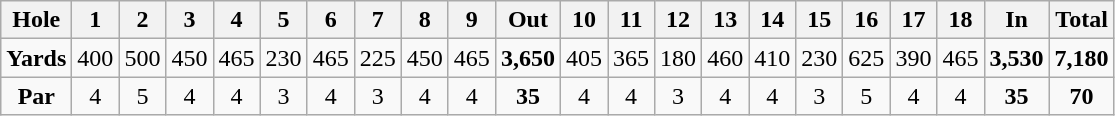<table class="wikitable" style="text-align:center">
<tr>
<th>Hole</th>
<th>1</th>
<th>2</th>
<th>3</th>
<th>4</th>
<th>5</th>
<th>6</th>
<th>7</th>
<th>8</th>
<th>9</th>
<th>Out</th>
<th>10</th>
<th>11</th>
<th>12</th>
<th>13</th>
<th>14</th>
<th>15</th>
<th>16</th>
<th>17</th>
<th>18</th>
<th>In</th>
<th>Total</th>
</tr>
<tr>
<td><strong>Yards</strong></td>
<td>400</td>
<td>500</td>
<td>450</td>
<td>465</td>
<td>230</td>
<td>465</td>
<td>225</td>
<td>450</td>
<td>465</td>
<td><strong>3,650</strong></td>
<td>405</td>
<td>365</td>
<td>180</td>
<td>460</td>
<td>410</td>
<td>230</td>
<td>625</td>
<td>390</td>
<td>465</td>
<td><strong>3,530</strong></td>
<td><strong>7,180</strong></td>
</tr>
<tr>
<td><strong>Par</strong></td>
<td>4</td>
<td>5</td>
<td>4</td>
<td>4</td>
<td>3</td>
<td>4</td>
<td>3</td>
<td>4</td>
<td>4</td>
<td><strong>35</strong></td>
<td>4</td>
<td>4</td>
<td>3</td>
<td>4</td>
<td>4</td>
<td>3</td>
<td>5</td>
<td>4</td>
<td>4</td>
<td><strong>35</strong></td>
<td><strong>70</strong></td>
</tr>
</table>
